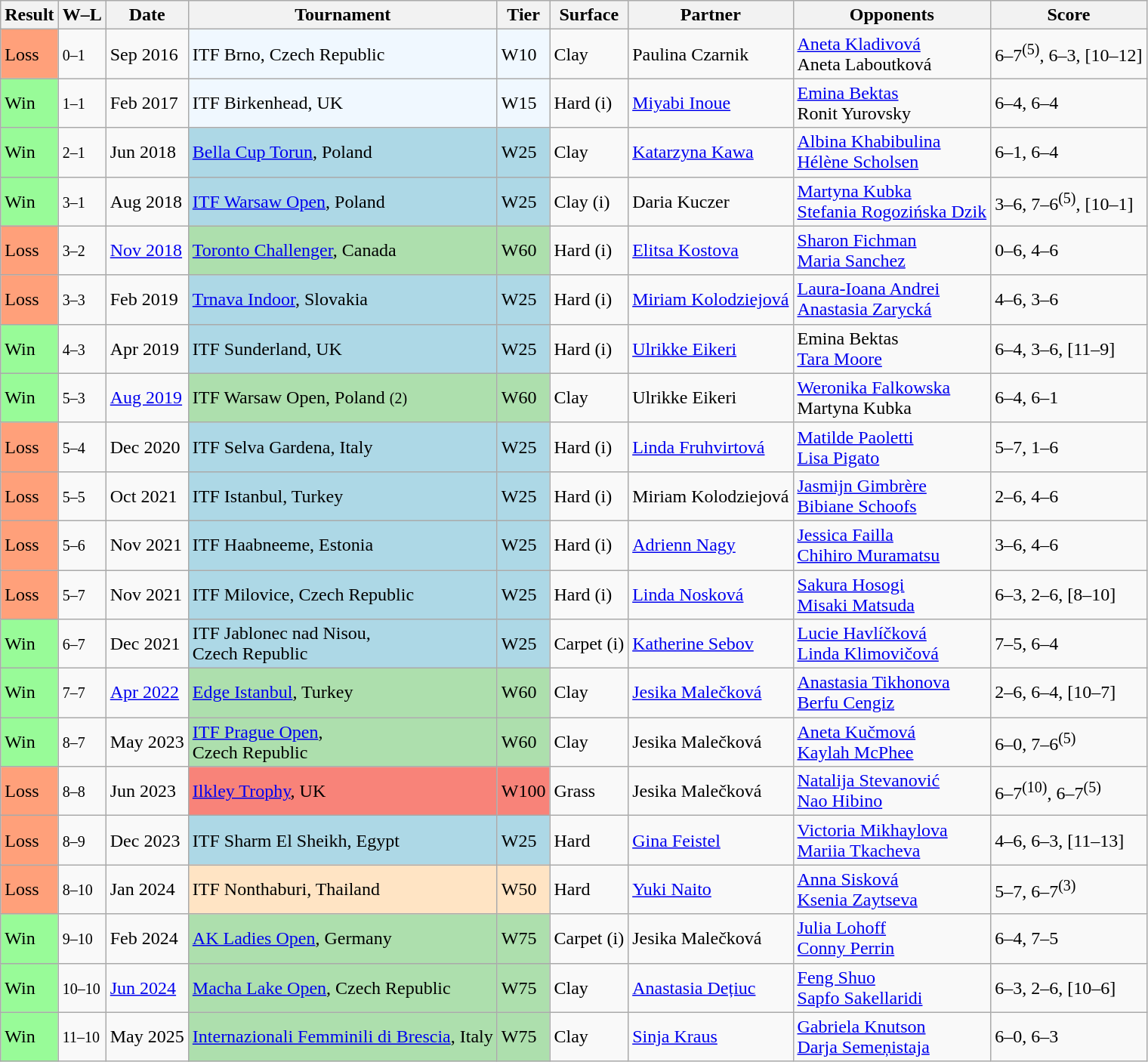<table class="sortable wikitable">
<tr>
<th>Result</th>
<th class="unsortable">W–L</th>
<th>Date</th>
<th>Tournament</th>
<th>Tier</th>
<th>Surface</th>
<th>Partner</th>
<th>Opponents</th>
<th class="unsortable">Score</th>
</tr>
<tr>
<td bgcolor="ffa07a">Loss</td>
<td><small>0–1</small></td>
<td>Sep 2016</td>
<td style="background:#f0f8ff;">ITF Brno, Czech Republic</td>
<td style="background:#f0f8ff;">W10</td>
<td>Clay</td>
<td> Paulina Czarnik</td>
<td> <a href='#'>Aneta Kladivová</a> <br>  Aneta Laboutková</td>
<td>6–7<sup>(5)</sup>, 6–3, [10–12]</td>
</tr>
<tr>
<td style="background:#98fb98;">Win</td>
<td><small>1–1</small></td>
<td>Feb 2017</td>
<td style="background:#f0f8ff;">ITF Birkenhead, UK</td>
<td style="background:#f0f8ff;">W15</td>
<td>Hard (i)</td>
<td> <a href='#'>Miyabi Inoue</a></td>
<td> <a href='#'>Emina Bektas</a> <br>  Ronit Yurovsky</td>
<td>6–4, 6–4</td>
</tr>
<tr>
<td style="background:#98fb98;">Win</td>
<td><small>2–1</small></td>
<td>Jun 2018</td>
<td style="background:lightblue;"><a href='#'>Bella Cup Torun</a>, Poland</td>
<td style="background:lightblue;">W25</td>
<td>Clay</td>
<td> <a href='#'>Katarzyna Kawa</a></td>
<td> <a href='#'>Albina Khabibulina</a> <br>  <a href='#'>Hélène Scholsen</a></td>
<td>6–1, 6–4</td>
</tr>
<tr>
<td style="background:#98fb98;">Win</td>
<td><small>3–1</small></td>
<td>Aug 2018</td>
<td style="background:lightblue;"><a href='#'>ITF Warsaw Open</a>, Poland</td>
<td style="background:lightblue;">W25</td>
<td>Clay (i)</td>
<td> Daria Kuczer</td>
<td> <a href='#'>Martyna Kubka</a> <br>  <a href='#'>Stefania Rogozińska Dzik</a></td>
<td>3–6, 7–6<sup>(5)</sup>, [10–1]</td>
</tr>
<tr>
<td bgcolor="FFA07A">Loss</td>
<td><small>3–2</small></td>
<td><a href='#'>Nov 2018</a></td>
<td style="background:#addfad;"><a href='#'>Toronto Challenger</a>, Canada</td>
<td style="background:#addfad;">W60</td>
<td>Hard (i)</td>
<td> <a href='#'>Elitsa Kostova</a></td>
<td> <a href='#'>Sharon Fichman</a> <br>  <a href='#'>Maria Sanchez</a></td>
<td>0–6, 4–6</td>
</tr>
<tr>
<td bgcolor="FFA07A">Loss</td>
<td><small>3–3</small></td>
<td>Feb 2019</td>
<td style="background:lightblue;"><a href='#'>Trnava Indoor</a>, Slovakia</td>
<td style="background:lightblue;">W25</td>
<td>Hard (i)</td>
<td> <a href='#'>Miriam Kolodziejová</a></td>
<td> <a href='#'>Laura-Ioana Andrei</a> <br>  <a href='#'>Anastasia Zarycká</a></td>
<td>4–6, 3–6</td>
</tr>
<tr>
<td style="background:#98fb98;">Win</td>
<td><small>4–3</small></td>
<td>Apr 2019</td>
<td style="background:lightblue;">ITF Sunderland, UK</td>
<td style="background:lightblue;">W25</td>
<td>Hard (i)</td>
<td> <a href='#'>Ulrikke Eikeri</a></td>
<td> Emina Bektas <br>  <a href='#'>Tara Moore</a></td>
<td>6–4, 3–6, [11–9]</td>
</tr>
<tr>
<td style="background:#98fb98;">Win</td>
<td><small>5–3</small></td>
<td><a href='#'>Aug 2019</a></td>
<td style="background:#addfad;">ITF Warsaw Open, Poland <small>(2)</small></td>
<td style="background:#addfad;">W60</td>
<td>Clay</td>
<td> Ulrikke Eikeri</td>
<td> <a href='#'>Weronika Falkowska</a> <br>  Martyna Kubka</td>
<td>6–4, 6–1</td>
</tr>
<tr>
<td bgcolor="FFA07A">Loss</td>
<td><small>5–4</small></td>
<td>Dec 2020</td>
<td style="background:lightblue;">ITF Selva Gardena, Italy</td>
<td style="background:lightblue;">W25</td>
<td>Hard (i)</td>
<td> <a href='#'>Linda Fruhvirtová</a></td>
<td> <a href='#'>Matilde Paoletti</a> <br>  <a href='#'>Lisa Pigato</a></td>
<td>5–7, 1–6</td>
</tr>
<tr>
<td bgcolor="FFA07A">Loss</td>
<td><small>5–5</small></td>
<td>Oct 2021</td>
<td style="background:lightblue;">ITF Istanbul, Turkey</td>
<td style="background:lightblue;">W25</td>
<td>Hard (i)</td>
<td> Miriam Kolodziejová</td>
<td> <a href='#'>Jasmijn Gimbrère</a> <br>  <a href='#'>Bibiane Schoofs</a></td>
<td>2–6, 4–6</td>
</tr>
<tr>
<td bgcolor="FFA07A">Loss</td>
<td><small>5–6</small></td>
<td>Nov 2021</td>
<td style="background:lightblue;">ITF Haabneeme, Estonia</td>
<td style="background:lightblue;">W25</td>
<td>Hard (i)</td>
<td> <a href='#'>Adrienn Nagy</a></td>
<td> <a href='#'>Jessica Failla</a> <br>  <a href='#'>Chihiro Muramatsu</a></td>
<td>3–6, 4–6</td>
</tr>
<tr>
<td bgcolor="FFA07A">Loss</td>
<td><small>5–7</small></td>
<td>Nov 2021</td>
<td style="background:lightblue;">ITF Milovice, Czech Republic</td>
<td style="background:lightblue;">W25</td>
<td>Hard (i)</td>
<td> <a href='#'>Linda Nosková</a></td>
<td> <a href='#'>Sakura Hosogi</a> <br>  <a href='#'>Misaki Matsuda</a></td>
<td>6–3, 2–6, [8–10]</td>
</tr>
<tr>
<td style="background:#98fb98;">Win</td>
<td><small>6–7</small></td>
<td>Dec 2021</td>
<td style="background:lightblue;">ITF Jablonec nad Nisou, <br>Czech Republic</td>
<td style="background:lightblue;">W25</td>
<td>Carpet (i)</td>
<td> <a href='#'>Katherine Sebov</a></td>
<td> <a href='#'>Lucie Havlíčková</a> <br>  <a href='#'>Linda Klimovičová</a></td>
<td>7–5, 6–4</td>
</tr>
<tr>
<td style="background:#98fb98;">Win</td>
<td><small>7–7</small></td>
<td><a href='#'>Apr 2022</a></td>
<td style="background:#addfad;"><a href='#'>Edge Istanbul</a>, Turkey</td>
<td style="background:#addfad;">W60</td>
<td>Clay</td>
<td> <a href='#'>Jesika Malečková</a></td>
<td> <a href='#'>Anastasia Tikhonova</a> <br>  <a href='#'>Berfu Cengiz</a></td>
<td>2–6, 6–4, [10–7]</td>
</tr>
<tr>
<td style="background:#98fb98;">Win</td>
<td><small>8–7</small></td>
<td>May 2023</td>
<td style="background:#addfad;"><a href='#'>ITF Prague Open</a>, <br>Czech Republic</td>
<td style="background:#addfad;">W60</td>
<td>Clay</td>
<td> Jesika Malečková</td>
<td> <a href='#'>Aneta Kučmová</a> <br>  <a href='#'>Kaylah McPhee</a></td>
<td>6–0, 7–6<sup>(5)</sup></td>
</tr>
<tr>
<td bgcolor="ffa07a">Loss</td>
<td><small>8–8</small></td>
<td>Jun 2023</td>
<td style=background:#f88379;><a href='#'>Ilkley Trophy</a>, UK</td>
<td style=background:#f88379;>W100</td>
<td>Grass</td>
<td> Jesika Malečková</td>
<td> <a href='#'>Natalija Stevanović</a> <br>  <a href='#'>Nao Hibino</a></td>
<td>6–7<sup>(10)</sup>, 6–7<sup>(5)</sup></td>
</tr>
<tr>
<td bgcolor="ffa07a">Loss</td>
<td><small>8–9</small></td>
<td>Dec 2023</td>
<td style="background:lightblue;">ITF Sharm El Sheikh, Egypt</td>
<td style="background:lightblue;">W25</td>
<td>Hard</td>
<td> <a href='#'>Gina Feistel</a></td>
<td> <a href='#'>Victoria Mikhaylova</a> <br>  <a href='#'>Mariia Tkacheva</a></td>
<td>4–6, 6–3, [11–13]</td>
</tr>
<tr>
<td bgcolor="ffa07a">Loss</td>
<td><small>8–10</small></td>
<td>Jan 2024</td>
<td style="background:#ffe4c4;">ITF Nonthaburi, Thailand</td>
<td style="background:#ffe4c4;">W50</td>
<td>Hard</td>
<td> <a href='#'>Yuki Naito</a></td>
<td> <a href='#'>Anna Sisková</a> <br>  <a href='#'>Ksenia Zaytseva</a></td>
<td>5–7, 6–7<sup>(3)</sup></td>
</tr>
<tr>
<td style="background:#98fb98;">Win</td>
<td><small>9–10</small></td>
<td>Feb 2024</td>
<td style="background:#addfad;"><a href='#'>AK Ladies Open</a>, Germany</td>
<td style="background:#addfad;">W75</td>
<td>Carpet (i)</td>
<td> Jesika Malečková</td>
<td> <a href='#'>Julia Lohoff</a> <br>  <a href='#'>Conny Perrin</a></td>
<td>6–4, 7–5</td>
</tr>
<tr>
<td style="background:#98fb98;">Win</td>
<td><small>10–10</small></td>
<td><a href='#'>Jun 2024</a></td>
<td style="background:#addfad;"><a href='#'>Macha Lake Open</a>, Czech Republic</td>
<td style="background:#addfad;">W75</td>
<td>Clay</td>
<td> <a href='#'>Anastasia Dețiuc</a></td>
<td> <a href='#'>Feng Shuo</a> <br>  <a href='#'>Sapfo Sakellaridi</a></td>
<td>6–3, 2–6, [10–6]</td>
</tr>
<tr>
<td style="background:#98FB98;">Win</td>
<td><small>11–10</small></td>
<td>May 2025</td>
<td style="background:#addfad;"><a href='#'>Internazionali Femminili di Brescia</a>, Italy</td>
<td style="background:#addfad;">W75</td>
<td>Clay</td>
<td> <a href='#'>Sinja Kraus</a></td>
<td> <a href='#'>Gabriela Knutson</a> <br>  <a href='#'>Darja Semeņistaja</a></td>
<td>6–0, 6–3</td>
</tr>
</table>
